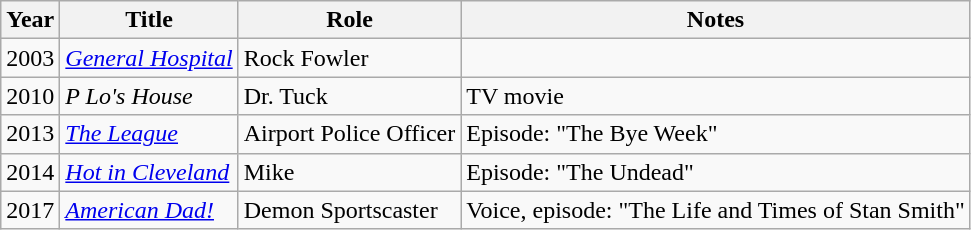<table class="wikitable sortable">
<tr>
<th>Year</th>
<th>Title</th>
<th>Role</th>
<th>Notes</th>
</tr>
<tr>
<td>2003</td>
<td><em><a href='#'>General Hospital</a></em></td>
<td>Rock Fowler</td>
<td></td>
</tr>
<tr>
<td>2010</td>
<td><em>P Lo's House</em></td>
<td>Dr. Tuck</td>
<td>TV movie</td>
</tr>
<tr>
<td>2013</td>
<td><em><a href='#'>The League</a></em></td>
<td>Airport Police Officer</td>
<td>Episode: "The Bye Week"</td>
</tr>
<tr>
<td>2014</td>
<td><em><a href='#'>Hot in Cleveland</a></em></td>
<td>Mike</td>
<td>Episode: "The Undead"</td>
</tr>
<tr>
<td>2017</td>
<td><em><a href='#'>American Dad!</a></em></td>
<td>Demon Sportscaster</td>
<td>Voice, episode: "The Life and Times of Stan Smith"</td>
</tr>
</table>
